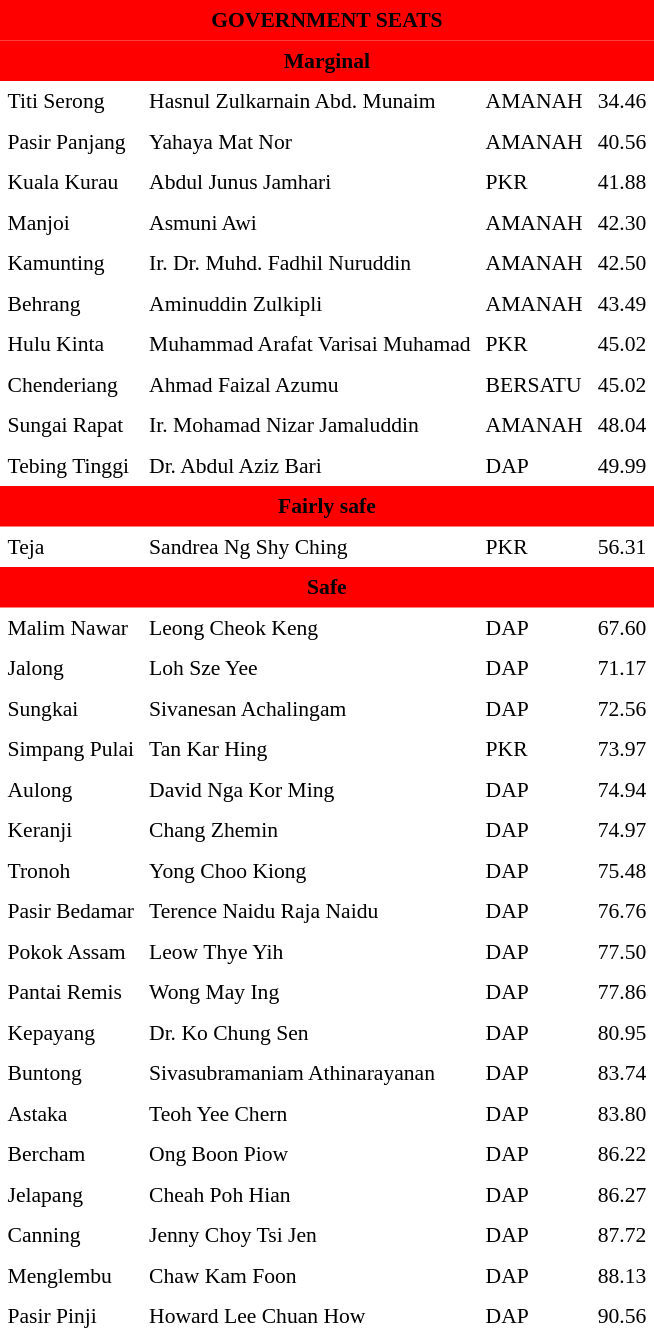<table class="toccolours" cellpadding="5" cellspacing="0" style="float:left; margin-right:.5em; margin-top:.4em; font-size:90%;">
<tr>
<td colspan="4"  style="text-align:center; background:red;"><span><strong>GOVERNMENT SEATS</strong></span></td>
</tr>
<tr>
<td colspan="4"  style="text-align:center; background:red;"><span><strong>Marginal</strong></span></td>
</tr>
<tr>
<td>Titi Serong</td>
<td>Hasnul Zulkarnain Abd. Munaim</td>
<td>AMANAH</td>
<td style="text-align:center;">34.46</td>
</tr>
<tr>
<td>Pasir Panjang</td>
<td>Yahaya Mat Nor</td>
<td>AMANAH</td>
<td style="text-align:center;">40.56</td>
</tr>
<tr>
<td>Kuala Kurau</td>
<td>Abdul Junus Jamhari</td>
<td>PKR</td>
<td style="text-align:center;">41.88</td>
</tr>
<tr>
<td>Manjoi</td>
<td>Asmuni Awi</td>
<td>AMANAH</td>
<td style="text-align:center;">42.30</td>
</tr>
<tr>
<td>Kamunting</td>
<td>Ir. Dr. Muhd. Fadhil Nuruddin</td>
<td>AMANAH</td>
<td style="text-align:center;">42.50</td>
</tr>
<tr>
<td>Behrang</td>
<td>Aminuddin Zulkipli</td>
<td>AMANAH</td>
<td style="text-align:center;">43.49</td>
</tr>
<tr>
<td>Hulu Kinta</td>
<td>Muhammad Arafat Varisai Muhamad</td>
<td>PKR</td>
<td style="text-align:center;">45.02</td>
</tr>
<tr>
<td>Chenderiang</td>
<td>Ahmad Faizal Azumu</td>
<td>BERSATU</td>
<td style="text-align:center;">45.02</td>
</tr>
<tr>
<td>Sungai Rapat</td>
<td>Ir. Mohamad Nizar Jamaluddin</td>
<td>AMANAH</td>
<td style="text-align:center;">48.04</td>
</tr>
<tr>
<td>Tebing Tinggi</td>
<td>Dr. Abdul Aziz Bari</td>
<td>DAP</td>
<td style="text-align:center;">49.99</td>
</tr>
<tr>
<td colspan="4"  style="text-align:center; background:red;"><span><strong>Fairly safe</strong></span></td>
</tr>
<tr>
<td>Teja</td>
<td>Sandrea Ng Shy Ching</td>
<td>PKR</td>
<td style="text-align:center;">56.31</td>
</tr>
<tr>
<td colspan="4"  style="text-align:center; background:red;"><span><strong>Safe</strong></span></td>
</tr>
<tr>
<td>Malim Nawar</td>
<td>Leong Cheok Keng</td>
<td>DAP</td>
<td style="text-align:center;">67.60</td>
</tr>
<tr>
<td>Jalong</td>
<td>Loh Sze Yee</td>
<td>DAP</td>
<td style="text-align:center;">71.17</td>
</tr>
<tr>
<td>Sungkai</td>
<td>Sivanesan Achalingam</td>
<td>DAP</td>
<td style="text-align:center;">72.56</td>
</tr>
<tr>
<td>Simpang Pulai</td>
<td>Tan Kar Hing</td>
<td>PKR</td>
<td style="text-align:center;">73.97</td>
</tr>
<tr>
<td>Aulong</td>
<td>David Nga Kor Ming</td>
<td>DAP</td>
<td style="text-align:center;">74.94</td>
</tr>
<tr>
<td>Keranji</td>
<td>Chang Zhemin</td>
<td>DAP</td>
<td style="text-align:center;">74.97</td>
</tr>
<tr>
<td>Tronoh</td>
<td>Yong Choo Kiong</td>
<td>DAP</td>
<td style="text-align:center;">75.48</td>
</tr>
<tr>
<td>Pasir Bedamar</td>
<td>Terence Naidu Raja Naidu</td>
<td>DAP</td>
<td style="text-align:center;">76.76</td>
</tr>
<tr>
<td>Pokok Assam</td>
<td>Leow Thye Yih</td>
<td>DAP</td>
<td style="text-align:center;">77.50</td>
</tr>
<tr>
<td>Pantai Remis</td>
<td>Wong May Ing</td>
<td>DAP</td>
<td style="text-align:center;">77.86</td>
</tr>
<tr>
<td>Kepayang</td>
<td>Dr. Ko Chung Sen</td>
<td>DAP</td>
<td style="text-align:center;">80.95</td>
</tr>
<tr>
<td>Buntong</td>
<td>Sivasubramaniam Athinarayanan</td>
<td>DAP</td>
<td style="text-align:center;">83.74</td>
</tr>
<tr>
<td>Astaka</td>
<td>Teoh Yee Chern</td>
<td>DAP</td>
<td style="text-align:center;">83.80</td>
</tr>
<tr>
<td>Bercham</td>
<td>Ong Boon Piow</td>
<td>DAP</td>
<td style="text-align:center;">86.22</td>
</tr>
<tr>
<td>Jelapang</td>
<td>Cheah Poh Hian</td>
<td>DAP</td>
<td style="text-align:center;">86.27</td>
</tr>
<tr>
<td>Canning</td>
<td>Jenny Choy Tsi Jen</td>
<td>DAP</td>
<td style="text-align:center;">87.72</td>
</tr>
<tr>
<td>Menglembu</td>
<td>Chaw Kam Foon</td>
<td>DAP</td>
<td style="text-align:center;">88.13</td>
</tr>
<tr>
<td>Pasir Pinji</td>
<td>Howard Lee Chuan How</td>
<td>DAP</td>
<td style="text-align:center;">90.56</td>
</tr>
</table>
